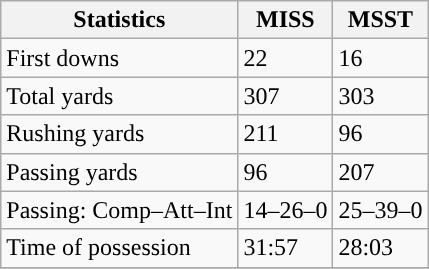<table class="wikitable" style="float: left;">
<tr>
<th>Statistics</th>
<th>MISS</th>
<th>MSST</th>
</tr>
<tr>
<td>First downs</td>
<td>22</td>
<td>16</td>
</tr>
<tr>
<td>Total yards</td>
<td>307</td>
<td>303</td>
</tr>
<tr>
<td>Rushing yards</td>
<td>211</td>
<td>96</td>
</tr>
<tr>
<td>Passing yards</td>
<td>96</td>
<td>207</td>
</tr>
<tr>
<td>Passing: Comp–Att–Int</td>
<td>14–26–0</td>
<td>25–39–0</td>
</tr>
<tr>
<td>Time of possession</td>
<td>31:57</td>
<td>28:03</td>
</tr>
<tr>
</tr>
</table>
